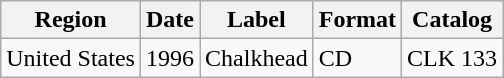<table class="wikitable">
<tr>
<th>Region</th>
<th>Date</th>
<th>Label</th>
<th>Format</th>
<th>Catalog</th>
</tr>
<tr>
<td>United States</td>
<td>1996</td>
<td>Chalkhead</td>
<td>CD</td>
<td>CLK 133</td>
</tr>
</table>
